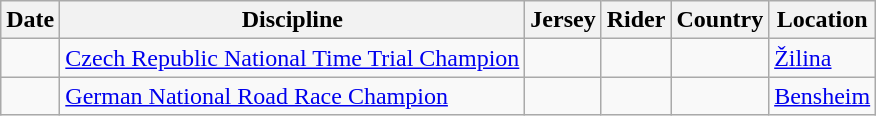<table class="wikitable">
<tr>
<th>Date</th>
<th>Discipline</th>
<th>Jersey</th>
<th>Rider</th>
<th>Country</th>
<th>Location</th>
</tr>
<tr>
<td></td>
<td><a href='#'>Czech Republic National Time Trial Champion</a></td>
<td></td>
<td></td>
<td></td>
<td><a href='#'>Žilina</a></td>
</tr>
<tr>
<td></td>
<td><a href='#'>German National Road Race Champion</a></td>
<td></td>
<td></td>
<td></td>
<td><a href='#'>Bensheim</a></td>
</tr>
</table>
